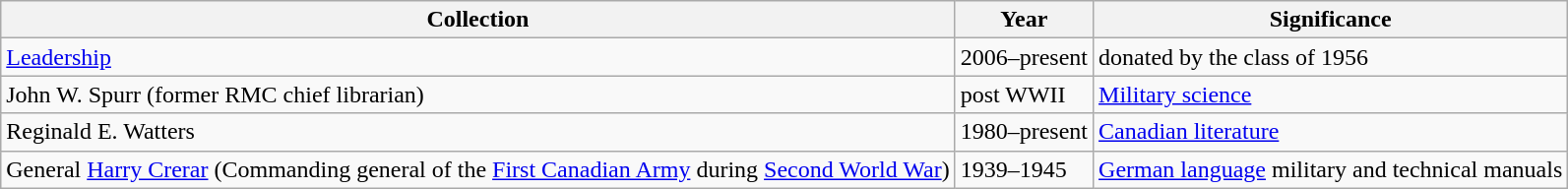<table class="wikitable">
<tr>
<th>Collection</th>
<th>Year</th>
<th>Significance</th>
</tr>
<tr>
<td><a href='#'>Leadership</a></td>
<td>2006–present</td>
<td>donated by the class of 1956</td>
</tr>
<tr>
<td>John W. Spurr (former RMC chief librarian)</td>
<td>post WWII</td>
<td><a href='#'>Military science</a></td>
</tr>
<tr>
<td>Reginald E. Watters</td>
<td>1980–present</td>
<td><a href='#'>Canadian literature</a></td>
</tr>
<tr>
<td>General <a href='#'>Harry Crerar</a> (Commanding general of the <a href='#'>First Canadian Army</a> during <a href='#'>Second World War</a>)</td>
<td>1939–1945</td>
<td><a href='#'>German language</a> military and technical manuals</td>
</tr>
</table>
